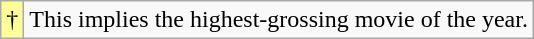<table class="wikitable">
<tr>
<td style="background-color:#FFFF99">†</td>
<td>This implies the highest-grossing movie of the year.</td>
</tr>
</table>
